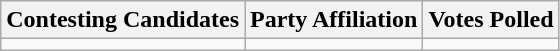<table class="wikitable sortable">
<tr>
<th>Contesting Candidates</th>
<th>Party Affiliation</th>
<th>Votes Polled</th>
</tr>
<tr>
<td></td>
<td></td>
<td></td>
</tr>
</table>
